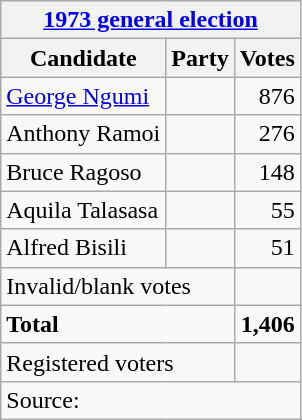<table class=wikitable style=text-align:left>
<tr>
<th colspan=3><a href='#'>1973 general election</a></th>
</tr>
<tr>
<th>Candidate</th>
<th>Party</th>
<th>Votes</th>
</tr>
<tr>
<td><a href='#'>George Ngumi</a></td>
<td></td>
<td align=right>876</td>
</tr>
<tr>
<td>Anthony Ramoi</td>
<td></td>
<td align=right>276</td>
</tr>
<tr>
<td>Bruce Ragoso</td>
<td></td>
<td align=right>148</td>
</tr>
<tr>
<td>Aquila Talasasa</td>
<td></td>
<td align=right>55</td>
</tr>
<tr>
<td>Alfred Bisili</td>
<td></td>
<td align=right>51</td>
</tr>
<tr>
<td colspan=2>Invalid/blank votes</td>
<td></td>
</tr>
<tr>
<td colspan=2><strong>Total</strong></td>
<td align=right><strong>1,406</strong></td>
</tr>
<tr>
<td colspan=2>Registered voters</td>
<td align=right></td>
</tr>
<tr>
<td colspan=3>Source: </td>
</tr>
</table>
